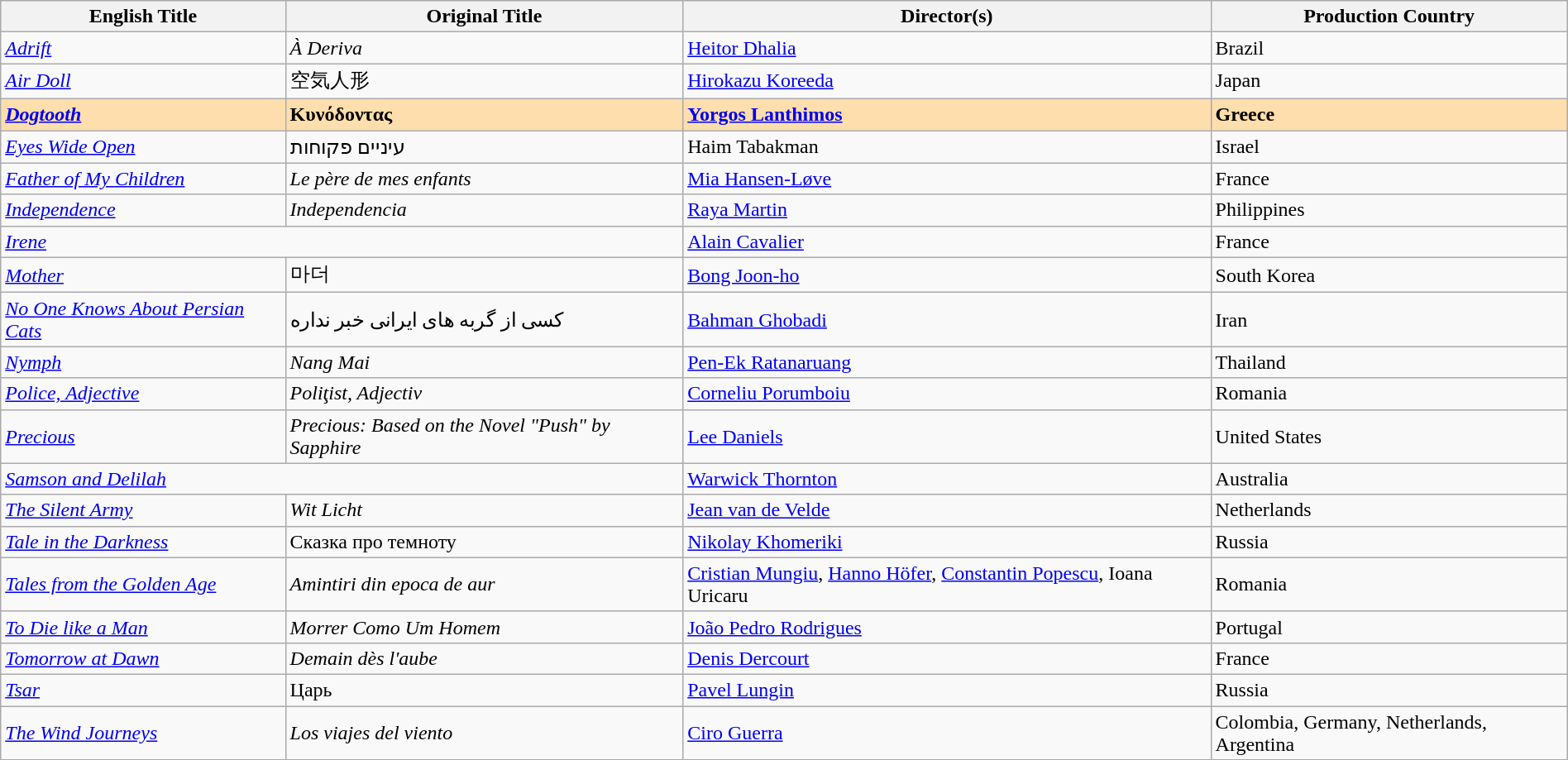<table class="wikitable" width="100%" cellpadding="5">
<tr>
<th scope="col">English Title</th>
<th scope="col">Original Title</th>
<th scope="col">Director(s)</th>
<th scope="col">Production Country</th>
</tr>
<tr>
<td><em><a href='#'>Adrift</a></em></td>
<td data-sort-value="A Deriva"><em>À Deriva</em></td>
<td data-sort-value="Dhalia"><a href='#'>Heitor Dhalia</a></td>
<td>Brazil</td>
</tr>
<tr>
<td><em><a href='#'>Air Doll</a></em></td>
<td>空気人形</td>
<td data-sort-value="Koreeda"><a href='#'>Hirokazu Koreeda</a></td>
<td>Japan</td>
</tr>
<tr style="background:#FFDEAD">
<td><em><a href='#'><strong>Dogtooth</strong></a></em></td>
<td data-sort-value="Kynodontas"><strong>Κυνόδοντας</strong></td>
<td data-sort-value="Lanthimos"><strong><a href='#'>Yorgos Lanthimos</a></strong></td>
<td><strong>Greece</strong></td>
</tr>
<tr>
<td><em><a href='#'>Eyes Wide Open</a></em></td>
<td data-sort-value="Einayim">עיניים פקוחות</td>
<td data-sort-value="Tabakman">Haim Tabakman</td>
<td>Israel</td>
</tr>
<tr>
<td><em><a href='#'>Father of My Children</a></em></td>
<td data-sort-value="pere de"><em>Le père de mes enfants</em></td>
<td data-sort-value="Hansen-Løve"><a href='#'>Mia Hansen-Løve</a></td>
<td>France</td>
</tr>
<tr>
<td><em><a href='#'>Independence</a></em></td>
<td><em>Independencia</em></td>
<td data-sort-value="Martin"><a href='#'>Raya Martin</a></td>
<td>Philippines</td>
</tr>
<tr>
<td colspan="2"><em><a href='#'>Irene</a></em></td>
<td data-sort-value="Cavalier"><a href='#'>Alain Cavalier</a></td>
<td>France</td>
</tr>
<tr>
<td><em><a href='#'>Mother</a></em></td>
<td data-sort-value="Madeo">마더</td>
<td data-sort-value="Joon-ho"><a href='#'>Bong Joon-ho</a></td>
<td>South Korea</td>
</tr>
<tr>
<td><em><a href='#'>No One Knows About Persian Cats</a></em></td>
<td data-sort-value="Kasi az">کسی از گربه های ایرانی خبر نداره</td>
<td data-sort-value="Ghobadi"><a href='#'>Bahman Ghobadi</a></td>
<td>Iran</td>
</tr>
<tr>
<td><em><a href='#'>Nymph</a></em></td>
<td><em>Nang Mai</em></td>
<td data-sort-value="Ratanaruang"><a href='#'>Pen-Ek Ratanaruang</a></td>
<td>Thailand</td>
</tr>
<tr>
<td><em><a href='#'>Police, Adjective</a></em></td>
<td><em>Poliţist, Adjectiv</em></td>
<td data-sort-value="Porumboiu"><a href='#'>Corneliu Porumboiu</a></td>
<td>Romania</td>
</tr>
<tr>
<td><em><a href='#'>Precious</a></em></td>
<td><em>Precious: Based on the Novel "Push" by Sapphire</em></td>
<td data-sort-value="Daniels"><a href='#'>Lee Daniels</a></td>
<td>United States</td>
</tr>
<tr>
<td colspan="2"><em><a href='#'>Samson and Delilah</a></em></td>
<td data-sort-value="Thornton"><a href='#'>Warwick Thornton</a></td>
<td>Australia</td>
</tr>
<tr>
<td data-sort-value="Silent Army"><em><a href='#'>The Silent Army</a></em></td>
<td><em>Wit Licht</em></td>
<td data-sort-value="van de Velde"><a href='#'>Jean van de Velde</a></td>
<td>Netherlands</td>
</tr>
<tr>
<td><em><a href='#'>Tale in the Darkness</a></em></td>
<td>Сказка про темноту</td>
<td data-sort-value="Khomeriki"><a href='#'>Nikolay Khomeriki</a></td>
<td>Russia</td>
</tr>
<tr>
<td><em><a href='#'>Tales from the Golden Age</a></em></td>
<td><em>Amintiri din epoca de aur</em></td>
<td data-sort-value="Mungiu"><a href='#'>Cristian Mungiu</a>, <a href='#'>Hanno Höfer</a>, <a href='#'>Constantin Popescu</a>, Ioana Uricaru</td>
<td>Romania</td>
</tr>
<tr>
<td><em><a href='#'>To Die like a Man</a></em></td>
<td><em>Morrer Como Um Homem</em></td>
<td data-sort-value="Rodrigues"><a href='#'>João Pedro Rodrigues</a></td>
<td>Portugal</td>
</tr>
<tr>
<td><em><a href='#'>Tomorrow at Dawn</a></em></td>
<td><em>Demain dès l'aube</em></td>
<td data-sort-value="Dercourt"><a href='#'>Denis Dercourt</a></td>
<td>France</td>
</tr>
<tr>
<td><em><a href='#'>Tsar</a></em></td>
<td data-sort-value="Tsar">Царь</td>
<td data-sort-value="Lungin"><a href='#'>Pavel Lungin</a></td>
<td>Russia</td>
</tr>
<tr>
<td data-sort-value="Wind Journeys"><em><a href='#'>The Wind Journeys</a></em></td>
<td data-sort-value="viajes del"><em>Los viajes del viento</em></td>
<td data-sort-value="Guerra"><a href='#'>Ciro Guerra</a></td>
<td>Colombia, Germany, Netherlands, Argentina</td>
</tr>
</table>
